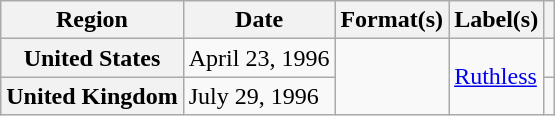<table class="wikitable plainrowheaders">
<tr>
<th scope="col">Region</th>
<th scope="col">Date</th>
<th scope="col">Format(s)</th>
<th scope="col">Label(s)</th>
<th scope="col"></th>
</tr>
<tr>
<th scope="row">United States</th>
<td>April 23, 1996</td>
<td rowspan="2"></td>
<td rowspan="2"><a href='#'>Ruthless</a></td>
<td></td>
</tr>
<tr>
<th scope="row">United Kingdom</th>
<td>July 29, 1996</td>
<td></td>
</tr>
</table>
